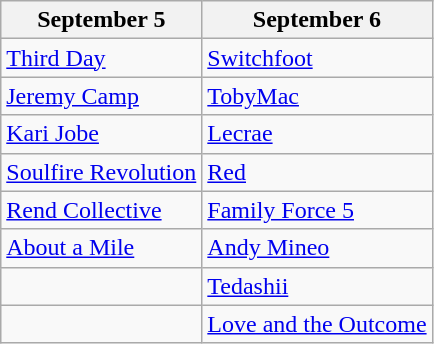<table class="wikitable">
<tr>
<th>September 5</th>
<th>September 6</th>
</tr>
<tr>
<td><a href='#'>Third Day</a></td>
<td><a href='#'>Switchfoot</a></td>
</tr>
<tr>
<td><a href='#'>Jeremy Camp</a></td>
<td><a href='#'>TobyMac</a></td>
</tr>
<tr>
<td><a href='#'>Kari Jobe</a></td>
<td><a href='#'>Lecrae</a></td>
</tr>
<tr>
<td><a href='#'>Soulfire Revolution</a></td>
<td><a href='#'>Red</a></td>
</tr>
<tr>
<td><a href='#'>Rend Collective</a></td>
<td><a href='#'>Family Force 5</a></td>
</tr>
<tr>
<td><a href='#'>About a Mile</a></td>
<td><a href='#'>Andy Mineo</a></td>
</tr>
<tr>
<td></td>
<td><a href='#'>Tedashii</a></td>
</tr>
<tr>
<td></td>
<td><a href='#'>Love and the Outcome</a></td>
</tr>
</table>
